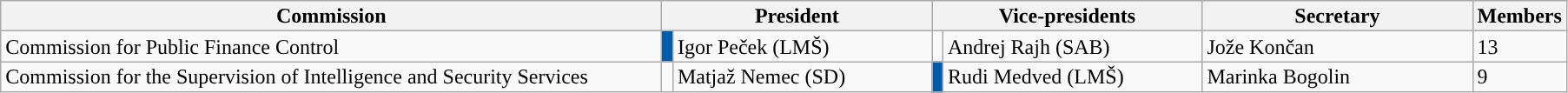<table class="wikitable" style="line-height:16px;">
<tr>
<th style="width:500px;">Commission</th>
<th colspan="2" style="width:200px;">President</th>
<th colspan="2" style="width:200px;">Vice-presidents</th>
<th style="width:200px;">Secretary</th>
<th>Members</th>
</tr>
<tr>
<td>Commission for Public Finance Control</td>
<td style="background:#005bab; width:1px;"></td>
<td>Igor Peček (LMŠ)</td>
<td style="width:1px; background:"></td>
<td>Andrej Rajh (SAB)</td>
<td>Jože Končan</td>
<td>13</td>
</tr>
<tr>
<td>Commission for the Supervision of Intelligence and Security Services</td>
<td style="background:"></td>
<td>Matjaž Nemec (SD)</td>
<td style="background:#005bab; width:1px;"></td>
<td>Rudi Medved (LMŠ)</td>
<td>Marinka Bogolin</td>
<td>9</td>
</tr>
</table>
